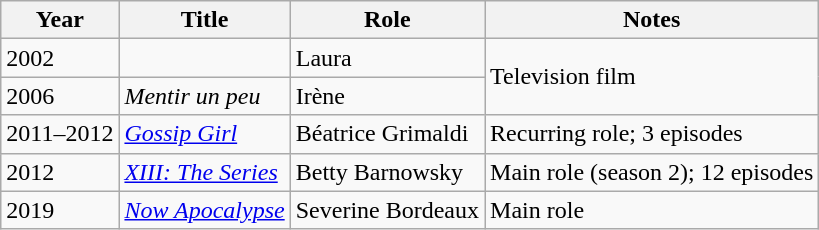<table class="wikitable sortable">
<tr>
<th>Year</th>
<th>Title</th>
<th>Role</th>
<th class="unsortable">Notes</th>
</tr>
<tr>
<td>2002</td>
<td><em></em></td>
<td>Laura</td>
<td rowspan="2">Television film</td>
</tr>
<tr>
<td>2006</td>
<td><em>Mentir un peu</em></td>
<td>Irène</td>
</tr>
<tr>
<td>2011–2012</td>
<td><em><a href='#'>Gossip Girl</a></em></td>
<td>Béatrice Grimaldi</td>
<td>Recurring role; 3 episodes</td>
</tr>
<tr>
<td>2012</td>
<td><em><a href='#'>XIII: The Series</a></em></td>
<td>Betty Barnowsky</td>
<td>Main role (season 2); 12 episodes</td>
</tr>
<tr>
<td>2019</td>
<td><em><a href='#'>Now Apocalypse</a></em></td>
<td>Severine Bordeaux</td>
<td>Main role</td>
</tr>
</table>
